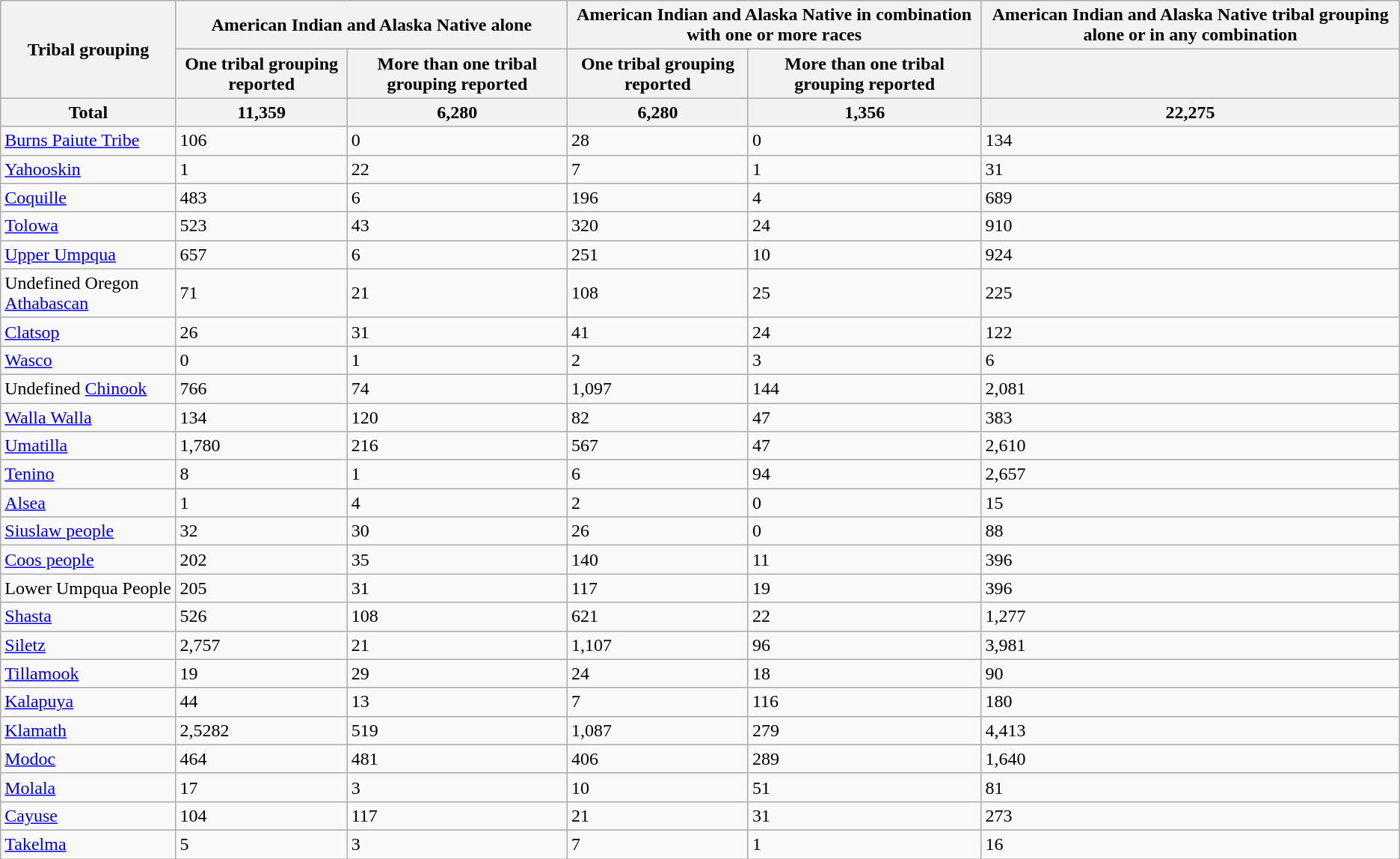<table class="wikitable sortable">
<tr>
<th rowspan=2>Tribal grouping</th>
<th colspan=2>American Indian and Alaska Native alone</th>
<th colspan=2>American Indian and Alaska Native in combination with one or more races</th>
<th>American Indian and Alaska Native tribal grouping alone or in any combination</th>
</tr>
<tr>
<th>One tribal grouping reported</th>
<th>More than one tribal grouping reported</th>
<th>One tribal grouping reported</th>
<th>More than one tribal grouping reported</th>
<th></th>
</tr>
<tr>
<th>Total</th>
<th>11,359</th>
<th>6,280</th>
<th>6,280</th>
<th>1,356</th>
<th>22,275</th>
</tr>
<tr>
<td><a href='#'>Burns Paiute Tribe</a></td>
<td>106</td>
<td>0</td>
<td>28</td>
<td>0</td>
<td>134</td>
</tr>
<tr>
<td><a href='#'>Yahooskin</a></td>
<td>1</td>
<td>22</td>
<td>7</td>
<td>1</td>
<td>31</td>
</tr>
<tr>
<td><a href='#'>Coquille</a></td>
<td>483</td>
<td>6</td>
<td>196</td>
<td>4</td>
<td>689</td>
</tr>
<tr>
<td><a href='#'>Tolowa</a></td>
<td>523</td>
<td>43</td>
<td>320</td>
<td>24</td>
<td>910</td>
</tr>
<tr>
<td><a href='#'>Upper Umpqua</a></td>
<td>657</td>
<td>6</td>
<td>251</td>
<td>10</td>
<td>924</td>
</tr>
<tr>
<td>Undefined Oregon <a href='#'>Athabascan</a></td>
<td>71</td>
<td>21</td>
<td>108</td>
<td>25</td>
<td>225</td>
</tr>
<tr>
<td><a href='#'>Clatsop</a></td>
<td>26</td>
<td>31</td>
<td>41</td>
<td>24</td>
<td>122</td>
</tr>
<tr>
<td><a href='#'>Wasco</a></td>
<td>0</td>
<td>1</td>
<td>2</td>
<td>3</td>
<td>6</td>
</tr>
<tr>
<td>Undefined <a href='#'>Chinook</a></td>
<td>766</td>
<td>74</td>
<td>1,097</td>
<td>144</td>
<td>2,081</td>
</tr>
<tr>
<td><a href='#'>Walla Walla</a></td>
<td>134</td>
<td>120</td>
<td>82</td>
<td>47</td>
<td>383</td>
</tr>
<tr>
<td><a href='#'>Umatilla</a></td>
<td>1,780</td>
<td>216</td>
<td>567</td>
<td>47</td>
<td>2,610</td>
</tr>
<tr>
<td><a href='#'>Tenino</a></td>
<td>8</td>
<td>1</td>
<td>6</td>
<td>94</td>
<td>2,657</td>
</tr>
<tr>
<td><a href='#'>Alsea</a></td>
<td>1</td>
<td>4</td>
<td>2</td>
<td>0</td>
<td>15</td>
</tr>
<tr>
<td><a href='#'>Siuslaw people</a></td>
<td>32</td>
<td>30</td>
<td>26</td>
<td>0</td>
<td>88</td>
</tr>
<tr>
<td><a href='#'>Coos people</a></td>
<td>202</td>
<td>35</td>
<td>140</td>
<td>11</td>
<td>396</td>
</tr>
<tr>
<td>Lower Umpqua People</td>
<td>205</td>
<td>31</td>
<td>117</td>
<td>19</td>
<td>396</td>
</tr>
<tr>
<td><a href='#'>Shasta</a></td>
<td>526</td>
<td>108</td>
<td>621</td>
<td>22</td>
<td>1,277</td>
</tr>
<tr>
<td><a href='#'>Siletz</a></td>
<td>2,757</td>
<td>21</td>
<td>1,107</td>
<td>96</td>
<td>3,981</td>
</tr>
<tr>
<td><a href='#'>Tillamook</a></td>
<td>19</td>
<td>29</td>
<td>24</td>
<td>18</td>
<td>90</td>
</tr>
<tr>
<td><a href='#'>Kalapuya</a></td>
<td>44</td>
<td>13</td>
<td>7</td>
<td>116</td>
<td>180</td>
</tr>
<tr>
<td><a href='#'>Klamath</a></td>
<td>2,5282</td>
<td>519</td>
<td>1,087</td>
<td>279</td>
<td>4,413</td>
</tr>
<tr>
<td><a href='#'>Modoc</a></td>
<td>464</td>
<td>481</td>
<td>406</td>
<td>289</td>
<td>1,640</td>
</tr>
<tr>
<td><a href='#'>Molala</a></td>
<td>17</td>
<td>3</td>
<td>10</td>
<td>51</td>
<td>81</td>
</tr>
<tr>
<td><a href='#'>Cayuse</a></td>
<td>104</td>
<td>117</td>
<td>21</td>
<td>31</td>
<td>273</td>
</tr>
<tr>
<td><a href='#'>Takelma</a></td>
<td>5</td>
<td>3</td>
<td>7</td>
<td>1</td>
<td>16</td>
</tr>
</table>
